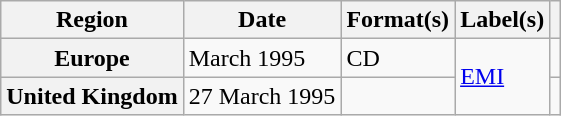<table class="wikitable plainrowheaders">
<tr>
<th scope="col">Region</th>
<th scope="col">Date</th>
<th scope="col">Format(s)</th>
<th scope="col">Label(s)</th>
<th scope="col"></th>
</tr>
<tr>
<th scope="row">Europe</th>
<td>March 1995</td>
<td>CD</td>
<td rowspan="2"><a href='#'>EMI</a></td>
<td></td>
</tr>
<tr>
<th scope="row">United Kingdom</th>
<td>27 March 1995</td>
<td></td>
<td></td>
</tr>
</table>
